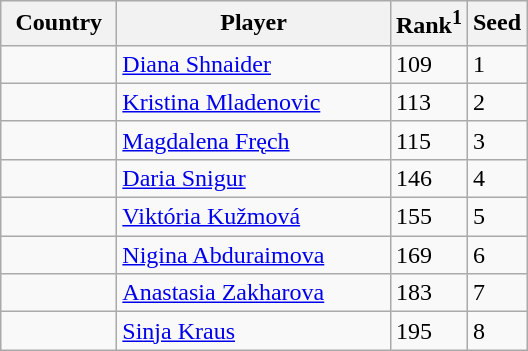<table class="sortable wikitable">
<tr>
<th width="70">Country</th>
<th width="175">Player</th>
<th>Rank<sup>1</sup></th>
<th>Seed</th>
</tr>
<tr>
<td></td>
<td><a href='#'>Diana Shnaider</a></td>
<td>109</td>
<td>1</td>
</tr>
<tr>
<td></td>
<td><a href='#'>Kristina Mladenovic</a></td>
<td>113</td>
<td>2</td>
</tr>
<tr>
<td></td>
<td><a href='#'>Magdalena Fręch</a></td>
<td>115</td>
<td>3</td>
</tr>
<tr>
<td></td>
<td><a href='#'>Daria Snigur</a></td>
<td>146</td>
<td>4</td>
</tr>
<tr>
<td></td>
<td><a href='#'>Viktória Kužmová</a></td>
<td>155</td>
<td>5</td>
</tr>
<tr>
<td></td>
<td><a href='#'>Nigina Abduraimova</a></td>
<td>169</td>
<td>6</td>
</tr>
<tr>
<td></td>
<td><a href='#'>Anastasia Zakharova</a></td>
<td>183</td>
<td>7</td>
</tr>
<tr>
<td></td>
<td><a href='#'>Sinja Kraus</a></td>
<td>195</td>
<td>8</td>
</tr>
</table>
